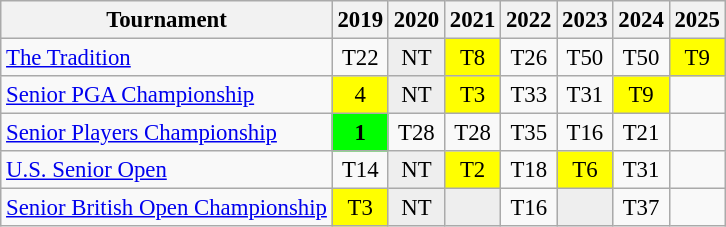<table class="wikitable" style="font-size:95%;text-align:center;">
<tr>
<th>Tournament</th>
<th>2019</th>
<th>2020</th>
<th>2021</th>
<th>2022</th>
<th>2023</th>
<th>2024</th>
<th>2025</th>
</tr>
<tr>
<td align=left><a href='#'>The Tradition</a></td>
<td>T22</td>
<td style="background:#eeeeee;">NT</td>
<td style="background:yellow;">T8</td>
<td>T26</td>
<td>T50</td>
<td>T50</td>
<td style="background:yellow;">T9</td>
</tr>
<tr>
<td align=left><a href='#'>Senior PGA Championship</a></td>
<td style="background:yellow;">4</td>
<td style="background:#eeeeee;">NT</td>
<td style="background:yellow;">T3</td>
<td>T33</td>
<td>T31</td>
<td style="background:yellow;">T9</td>
<td></td>
</tr>
<tr>
<td align=left><a href='#'>Senior Players Championship</a></td>
<td style="background:lime;"><strong>1</strong></td>
<td>T28</td>
<td>T28</td>
<td>T35</td>
<td>T16</td>
<td>T21</td>
<td></td>
</tr>
<tr>
<td align=left><a href='#'>U.S. Senior Open</a></td>
<td>T14</td>
<td style="background:#eeeeee;">NT</td>
<td style="background:yellow;">T2</td>
<td>T18</td>
<td style="background:yellow;">T6</td>
<td>T31</td>
<td></td>
</tr>
<tr>
<td align=left><a href='#'>Senior British Open Championship</a></td>
<td style="background:yellow;">T3</td>
<td style="background:#eeeeee;">NT</td>
<td style="background:#eeeeee;"></td>
<td>T16</td>
<td style="background:#eeeeee;"></td>
<td>T37</td>
<td></td>
</tr>
</table>
